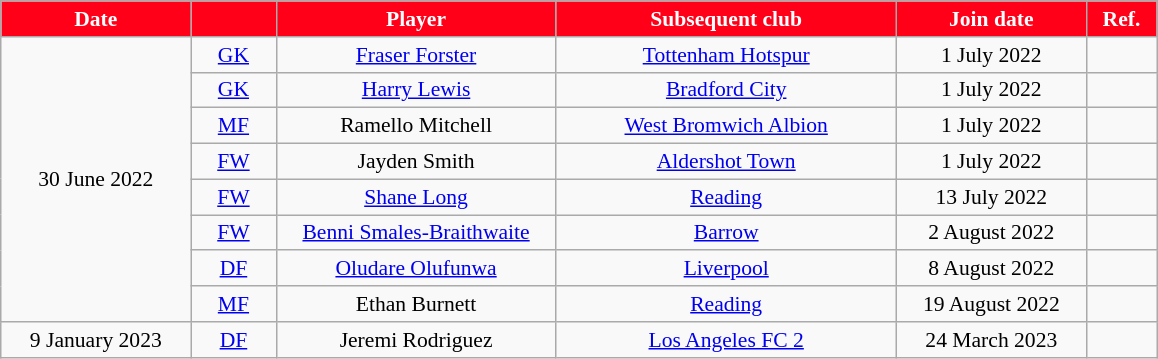<table class="wikitable" style="text-align:center; font-size:90%; ">
<tr>
<th style="background:#FF0018; color:#FFFFFF; width:120px;">Date</th>
<th style="background:#FF0018; color:#FFFFFF; width:50px;"></th>
<th style="background:#FF0018; color:#FFFFFF; width:180px;">Player</th>
<th style="background:#FF0018; color:#FFFFFF; width:220px;">Subsequent club</th>
<th style="background:#FF0018; color:#FFFFFF; width:120px;">Join date</th>
<th style="background:#FF0018; color:#FFFFFF; width:40px;">Ref.</th>
</tr>
<tr>
<td rowspan="8">30 June 2022</td>
<td><a href='#'>GK</a></td>
<td> <a href='#'>Fraser Forster</a></td>
<td> <a href='#'>Tottenham Hotspur</a></td>
<td>1 July 2022</td>
<td></td>
</tr>
<tr>
<td><a href='#'>GK</a></td>
<td> <a href='#'>Harry Lewis</a></td>
<td> <a href='#'>Bradford City</a></td>
<td>1 July 2022</td>
<td></td>
</tr>
<tr>
<td><a href='#'>MF</a></td>
<td> Ramello Mitchell</td>
<td>  <a href='#'>West Bromwich Albion</a></td>
<td>1 July 2022</td>
<td></td>
</tr>
<tr>
<td><a href='#'>FW</a></td>
<td> Jayden Smith</td>
<td> <a href='#'>Aldershot Town</a></td>
<td>1 July 2022</td>
<td></td>
</tr>
<tr>
<td><a href='#'>FW</a></td>
<td> <a href='#'>Shane Long</a></td>
<td> <a href='#'>Reading</a></td>
<td>13 July 2022</td>
<td></td>
</tr>
<tr>
<td><a href='#'>FW</a></td>
<td> <a href='#'>Benni Smales-Braithwaite</a></td>
<td> <a href='#'>Barrow</a></td>
<td>2 August 2022</td>
<td></td>
</tr>
<tr>
<td><a href='#'>DF</a></td>
<td> <a href='#'>Oludare Olufunwa</a></td>
<td> <a href='#'>Liverpool</a></td>
<td>8 August 2022</td>
<td></td>
</tr>
<tr>
<td><a href='#'>MF</a></td>
<td> Ethan Burnett</td>
<td> <a href='#'>Reading</a></td>
<td>19 August 2022</td>
<td></td>
</tr>
<tr>
<td>9 January 2023</td>
<td><a href='#'>DF</a></td>
<td> Jeremi Rodriguez</td>
<td> <a href='#'>Los Angeles FC 2</a></td>
<td>24 March 2023</td>
<td></td>
</tr>
</table>
